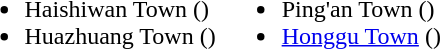<table>
<tr>
<td valign="top"><br><ul><li>Haishiwan Town ()</li><li>Huazhuang Town ()</li></ul></td>
<td valign="top"><br><ul><li>Ping'an Town ()</li><li><a href='#'>Honggu Town</a> ()</li></ul></td>
</tr>
</table>
